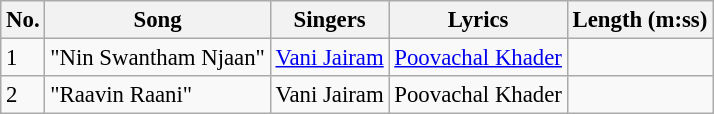<table class="wikitable" style="font-size:95%;">
<tr>
<th>No.</th>
<th>Song</th>
<th>Singers</th>
<th>Lyrics</th>
<th>Length (m:ss)</th>
</tr>
<tr>
<td>1</td>
<td>"Nin Swantham Njaan"</td>
<td><a href='#'>Vani Jairam</a></td>
<td><a href='#'>Poovachal Khader</a></td>
<td></td>
</tr>
<tr>
<td>2</td>
<td>"Raavin Raani"</td>
<td>Vani Jairam</td>
<td>Poovachal Khader</td>
<td></td>
</tr>
</table>
